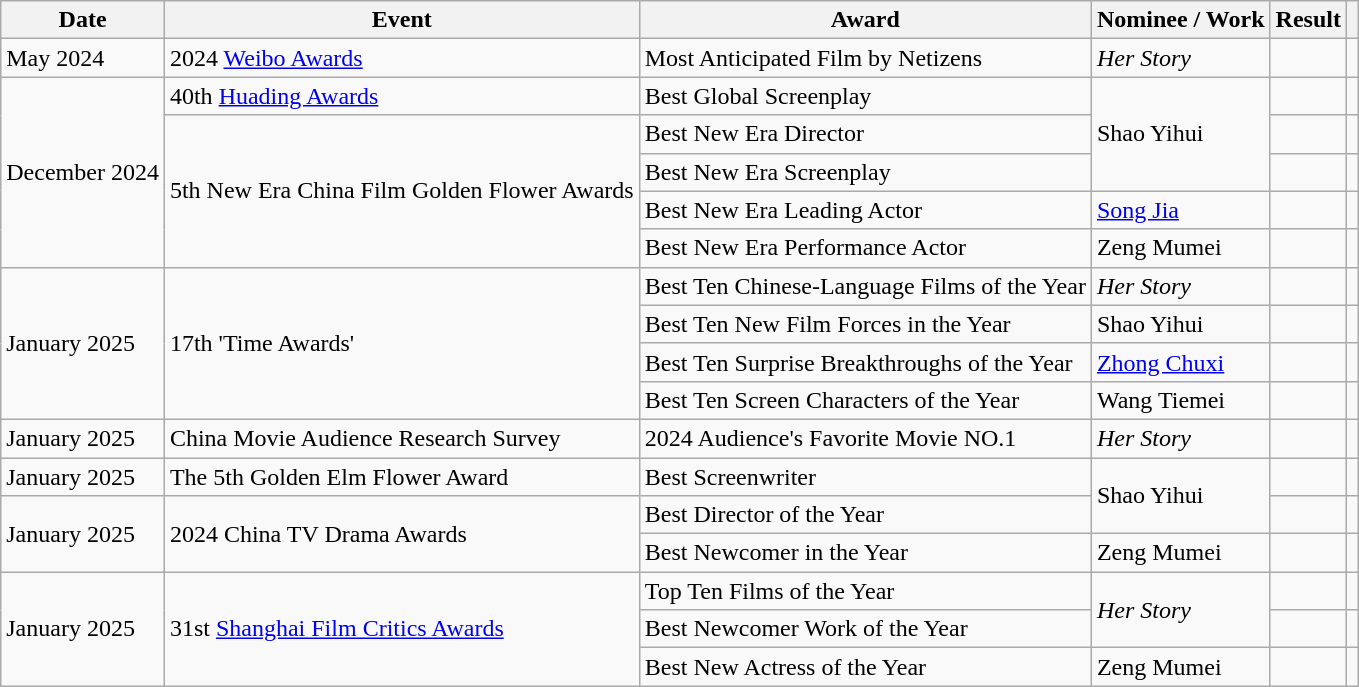<table class="wikitable sortable">
<tr>
<th>Date</th>
<th>Event</th>
<th>Award</th>
<th>Nominee / Work</th>
<th>Result</th>
<th class="unsortable"></th>
</tr>
<tr>
<td>May 2024</td>
<td>2024 <a href='#'>Weibo Awards</a></td>
<td>Most Anticipated Film by Netizens</td>
<td><em>Her Story</em></td>
<td></td>
<td></td>
</tr>
<tr>
<td rowspan="5">December 2024</td>
<td rowspan="1">40th <a href='#'>Huading Awards</a></td>
<td>Best Global Screenplay</td>
<td rowspan="3">Shao Yihui</td>
<td></td>
<td></td>
</tr>
<tr>
<td rowspan="4">5th New Era China Film Golden Flower Awards</td>
<td>Best New Era Director</td>
<td></td>
<td></td>
</tr>
<tr>
<td>Best New Era Screenplay</td>
<td></td>
<td></td>
</tr>
<tr>
<td>Best New Era Leading Actor</td>
<td><a href='#'>Song Jia</a></td>
<td></td>
<td></td>
</tr>
<tr>
<td>Best New Era Performance Actor</td>
<td>Zeng Mumei</td>
<td></td>
<td></td>
</tr>
<tr>
<td rowspan="4">January 2025</td>
<td rowspan="4">17th 'Time Awards'</td>
<td>Best Ten Chinese-Language Films of the Year</td>
<td><em>Her Story</em></td>
<td></td>
<td></td>
</tr>
<tr>
<td>Best Ten New Film Forces in the Year</td>
<td>Shao Yihui</td>
<td></td>
<td></td>
</tr>
<tr>
<td>Best Ten Surprise Breakthroughs of the Year</td>
<td><a href='#'>Zhong Chuxi</a></td>
<td></td>
<td></td>
</tr>
<tr>
<td>Best Ten Screen Characters of the Year</td>
<td>Wang Tiemei</td>
<td></td>
<td></td>
</tr>
<tr>
<td>January 2025</td>
<td>China Movie Audience Research Survey</td>
<td>2024 Audience's Favorite Movie NO.1</td>
<td><em>Her Story</em></td>
<td></td>
<td></td>
</tr>
<tr>
<td>January 2025</td>
<td>The 5th Golden Elm Flower Award</td>
<td>Best Screenwriter</td>
<td rowspan="2">Shao Yihui</td>
<td></td>
<td></td>
</tr>
<tr>
<td rowspan="2">January 2025</td>
<td rowspan="2">2024 China TV Drama Awards</td>
<td>Best Director of the Year</td>
<td></td>
<td></td>
</tr>
<tr>
<td>Best Newcomer in the Year</td>
<td>Zeng Mumei</td>
<td></td>
<td></td>
</tr>
<tr>
<td rowspan="3">January 2025</td>
<td rowspan="3">31st <a href='#'>Shanghai Film Critics Awards</a></td>
<td>Top Ten Films of the Year</td>
<td rowspan="2"><em>Her Story</em></td>
<td></td>
<td></td>
</tr>
<tr>
<td>Best Newcomer Work of the Year</td>
<td></td>
<td></td>
</tr>
<tr>
<td>Best New Actress of the Year</td>
<td>Zeng Mumei</td>
<td></td>
<td></td>
</tr>
</table>
